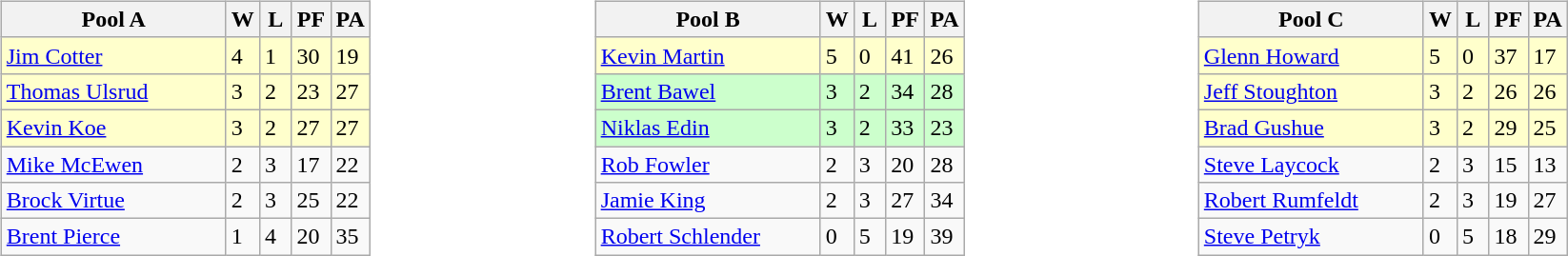<table>
<tr>
<td valign=top width=10%><br><table class="wikitable">
<tr>
<th width=150>Pool A</th>
<th width=15>W</th>
<th width=15>L</th>
<th width=20>PF</th>
<th width=20>PA</th>
</tr>
<tr bgcolor=#ffffcc>
<td> <a href='#'>Jim Cotter</a></td>
<td>4</td>
<td>1</td>
<td>30</td>
<td>19</td>
</tr>
<tr bgcolor=#ffffcc>
<td> <a href='#'>Thomas Ulsrud</a></td>
<td>3</td>
<td>2</td>
<td>23</td>
<td>27</td>
</tr>
<tr bgcolor=#ffffcc>
<td> <a href='#'>Kevin Koe</a></td>
<td>3</td>
<td>2</td>
<td>27</td>
<td>27</td>
</tr>
<tr>
<td> <a href='#'>Mike McEwen</a></td>
<td>2</td>
<td>3</td>
<td>17</td>
<td>22</td>
</tr>
<tr>
<td> <a href='#'>Brock Virtue</a></td>
<td>2</td>
<td>3</td>
<td>25</td>
<td>22</td>
</tr>
<tr>
<td> <a href='#'>Brent Pierce</a></td>
<td>1</td>
<td>4</td>
<td>20</td>
<td>35</td>
</tr>
</table>
</td>
<td valign=top width=10%><br><table class="wikitable">
<tr>
<th width=150>Pool B</th>
<th width=15>W</th>
<th width=15>L</th>
<th width=20>PF</th>
<th width=20>PA</th>
</tr>
<tr bgcolor=#ffffcc>
<td> <a href='#'>Kevin Martin</a></td>
<td>5</td>
<td>0</td>
<td>41</td>
<td>26</td>
</tr>
<tr bgcolor=#ccffcc>
<td> <a href='#'>Brent Bawel</a></td>
<td>3</td>
<td>2</td>
<td>34</td>
<td>28</td>
</tr>
<tr bgcolor=#ccffcc>
<td> <a href='#'>Niklas Edin</a></td>
<td>3</td>
<td>2</td>
<td>33</td>
<td>23</td>
</tr>
<tr>
<td> <a href='#'>Rob Fowler</a></td>
<td>2</td>
<td>3</td>
<td>20</td>
<td>28</td>
</tr>
<tr>
<td> <a href='#'>Jamie King</a></td>
<td>2</td>
<td>3</td>
<td>27</td>
<td>34</td>
</tr>
<tr>
<td> <a href='#'>Robert Schlender</a></td>
<td>0</td>
<td>5</td>
<td>19</td>
<td>39</td>
</tr>
</table>
</td>
<td valign=top width=10%><br><table class="wikitable">
<tr>
<th width=150>Pool C</th>
<th width=15>W</th>
<th width=15>L</th>
<th width=20>PF</th>
<th width=20>PA</th>
</tr>
<tr bgcolor=#ffffcc>
<td> <a href='#'>Glenn Howard</a></td>
<td>5</td>
<td>0</td>
<td>37</td>
<td>17</td>
</tr>
<tr bgcolor=#ffffcc>
<td> <a href='#'>Jeff Stoughton</a></td>
<td>3</td>
<td>2</td>
<td>26</td>
<td>26</td>
</tr>
<tr bgcolor=#ffffcc>
<td> <a href='#'>Brad Gushue</a></td>
<td>3</td>
<td>2</td>
<td>29</td>
<td>25</td>
</tr>
<tr>
<td> <a href='#'>Steve Laycock</a></td>
<td>2</td>
<td>3</td>
<td>15</td>
<td>13</td>
</tr>
<tr>
<td> <a href='#'>Robert Rumfeldt</a></td>
<td>2</td>
<td>3</td>
<td>19</td>
<td>27</td>
</tr>
<tr>
<td> <a href='#'>Steve Petryk</a></td>
<td>0</td>
<td>5</td>
<td>18</td>
<td>29</td>
</tr>
</table>
</td>
</tr>
</table>
